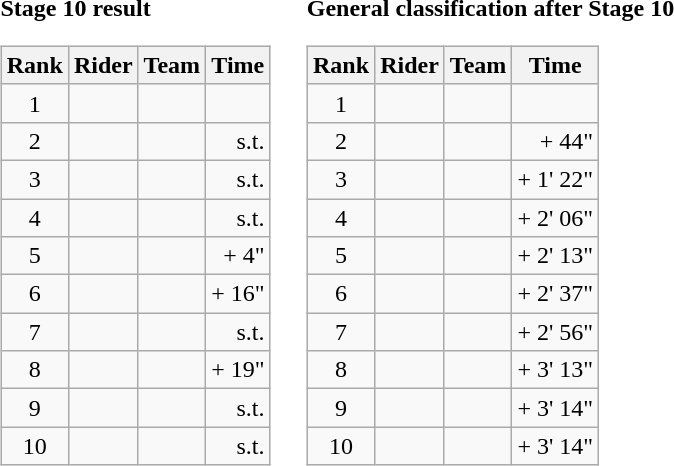<table>
<tr>
<td><strong>Stage 10 result</strong><br><table class="wikitable">
<tr>
<th scope="col">Rank</th>
<th scope="col">Rider</th>
<th scope="col">Team</th>
<th scope="col">Time</th>
</tr>
<tr>
<td style="text-align:center;">1</td>
<td></td>
<td></td>
<td style="text-align:right;"></td>
</tr>
<tr>
<td style="text-align:center;">2</td>
<td></td>
<td></td>
<td style="text-align:right;">s.t.</td>
</tr>
<tr>
<td style="text-align:center;">3</td>
<td></td>
<td></td>
<td style="text-align:right;">s.t.</td>
</tr>
<tr>
<td style="text-align:center;">4</td>
<td></td>
<td></td>
<td style="text-align:right;">s.t.</td>
</tr>
<tr>
<td style="text-align:center;">5</td>
<td></td>
<td></td>
<td style="text-align:right;">+ 4"</td>
</tr>
<tr>
<td style="text-align:center;">6</td>
<td></td>
<td></td>
<td style="text-align:right;">+ 16"</td>
</tr>
<tr>
<td style="text-align:center;">7</td>
<td></td>
<td></td>
<td style="text-align:right;">s.t.</td>
</tr>
<tr>
<td style="text-align:center;">8</td>
<td></td>
<td></td>
<td style="text-align:right;">+ 19"</td>
</tr>
<tr>
<td style="text-align:center;">9</td>
<td></td>
<td></td>
<td style="text-align:right;">s.t.</td>
</tr>
<tr>
<td style="text-align:center;">10</td>
<td></td>
<td></td>
<td style="text-align:right;">s.t.</td>
</tr>
</table>
</td>
<td></td>
<td><strong>General classification after Stage 10</strong><br><table class="wikitable">
<tr>
<th scope="col">Rank</th>
<th scope="col">Rider</th>
<th scope="col">Team</th>
<th scope="col">Time</th>
</tr>
<tr>
<td style="text-align:center;">1</td>
<td></td>
<td></td>
<td style="text-align:right;"></td>
</tr>
<tr>
<td style="text-align:center;">2</td>
<td></td>
<td></td>
<td style="text-align:right;">+ 44"</td>
</tr>
<tr>
<td style="text-align:center;">3</td>
<td></td>
<td></td>
<td style="text-align:right;">+ 1' 22"</td>
</tr>
<tr>
<td style="text-align:center;">4</td>
<td></td>
<td></td>
<td style="text-align:right;">+ 2' 06"</td>
</tr>
<tr>
<td style="text-align:center;">5</td>
<td></td>
<td></td>
<td style="text-align:right;">+ 2' 13"</td>
</tr>
<tr>
<td style="text-align:center;">6</td>
<td></td>
<td></td>
<td style="text-align:right;">+ 2' 37"</td>
</tr>
<tr>
<td style="text-align:center;">7</td>
<td></td>
<td></td>
<td style="text-align:right;">+ 2' 56"</td>
</tr>
<tr>
<td style="text-align:center;">8</td>
<td></td>
<td></td>
<td style="text-align:right;">+ 3' 13"</td>
</tr>
<tr>
<td style="text-align:center;">9</td>
<td></td>
<td></td>
<td style="text-align:right;">+ 3' 14"</td>
</tr>
<tr>
<td style="text-align:center;">10</td>
<td></td>
<td></td>
<td style="text-align:right;">+ 3' 14"</td>
</tr>
</table>
</td>
</tr>
</table>
